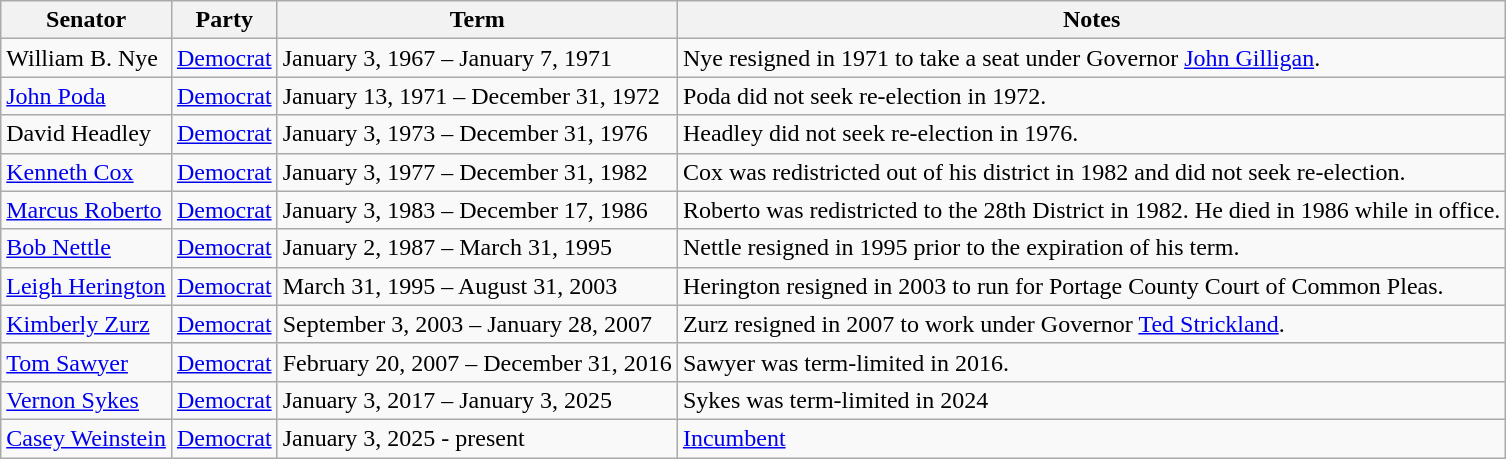<table class=wikitable>
<tr valign=bottom>
<th>Senator</th>
<th>Party</th>
<th>Term</th>
<th>Notes</th>
</tr>
<tr>
<td>William B. Nye</td>
<td><a href='#'>Democrat</a></td>
<td>January 3, 1967 – January 7, 1971</td>
<td>Nye resigned in 1971 to take a seat under Governor <a href='#'>John Gilligan</a>.</td>
</tr>
<tr>
<td><a href='#'>John Poda</a></td>
<td><a href='#'>Democrat</a></td>
<td>January 13, 1971 – December 31, 1972</td>
<td>Poda did not seek re-election in 1972.</td>
</tr>
<tr>
<td>David Headley</td>
<td><a href='#'>Democrat</a></td>
<td>January 3, 1973 – December 31, 1976</td>
<td>Headley did not seek re-election in 1976.</td>
</tr>
<tr>
<td><a href='#'>Kenneth Cox</a></td>
<td><a href='#'>Democrat</a></td>
<td>January 3, 1977 – December 31, 1982</td>
<td>Cox was redistricted out of his district in 1982 and did not seek re-election.</td>
</tr>
<tr>
<td><a href='#'>Marcus Roberto</a></td>
<td><a href='#'>Democrat</a></td>
<td>January 3, 1983 – December 17, 1986</td>
<td>Roberto was redistricted to the 28th District in 1982. He died in 1986 while in office.</td>
</tr>
<tr>
<td><a href='#'>Bob Nettle</a></td>
<td><a href='#'>Democrat</a></td>
<td>January 2, 1987 – March 31, 1995</td>
<td>Nettle resigned in 1995 prior to the expiration of his term.</td>
</tr>
<tr>
<td><a href='#'>Leigh Herington</a></td>
<td><a href='#'>Democrat</a></td>
<td>March 31, 1995 – August 31, 2003</td>
<td>Herington resigned in 2003 to run for Portage County Court of Common Pleas.</td>
</tr>
<tr>
<td><a href='#'>Kimberly Zurz</a></td>
<td><a href='#'>Democrat</a></td>
<td>September 3, 2003 – January 28, 2007</td>
<td>Zurz resigned in 2007 to work under Governor <a href='#'>Ted Strickland</a>.</td>
</tr>
<tr>
<td><a href='#'>Tom Sawyer</a></td>
<td><a href='#'>Democrat</a></td>
<td>February 20, 2007 – December 31, 2016</td>
<td>Sawyer was term-limited in 2016.</td>
</tr>
<tr>
<td><a href='#'>Vernon Sykes</a></td>
<td><a href='#'>Democrat</a></td>
<td>January 3, 2017 – January 3, 2025</td>
<td>Sykes was term-limited in 2024</td>
</tr>
<tr>
<td><a href='#'>Casey Weinstein</a></td>
<td><a href='#'>Democrat</a></td>
<td>January 3, 2025 - present</td>
<td><a href='#'>Incumbent</a></td>
</tr>
</table>
